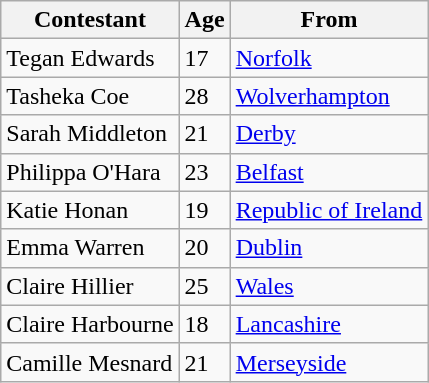<table class="wikitable">
<tr>
<th>Contestant</th>
<th>Age</th>
<th>From</th>
</tr>
<tr>
<td>Tegan Edwards</td>
<td>17</td>
<td><a href='#'>Norfolk</a></td>
</tr>
<tr>
<td>Tasheka Coe</td>
<td>28</td>
<td><a href='#'>Wolverhampton</a></td>
</tr>
<tr>
<td>Sarah Middleton</td>
<td>21</td>
<td><a href='#'>Derby</a></td>
</tr>
<tr>
<td>Philippa O'Hara</td>
<td>23</td>
<td><a href='#'>Belfast</a></td>
</tr>
<tr>
<td>Katie Honan</td>
<td>19</td>
<td><a href='#'>Republic of Ireland</a></td>
</tr>
<tr>
<td>Emma Warren</td>
<td>20</td>
<td><a href='#'>Dublin</a></td>
</tr>
<tr>
<td>Claire Hillier</td>
<td>25</td>
<td><a href='#'>Wales</a></td>
</tr>
<tr>
<td>Claire Harbourne</td>
<td>18</td>
<td><a href='#'>Lancashire</a></td>
</tr>
<tr>
<td>Camille Mesnard</td>
<td>21</td>
<td><a href='#'>Merseyside</a></td>
</tr>
</table>
